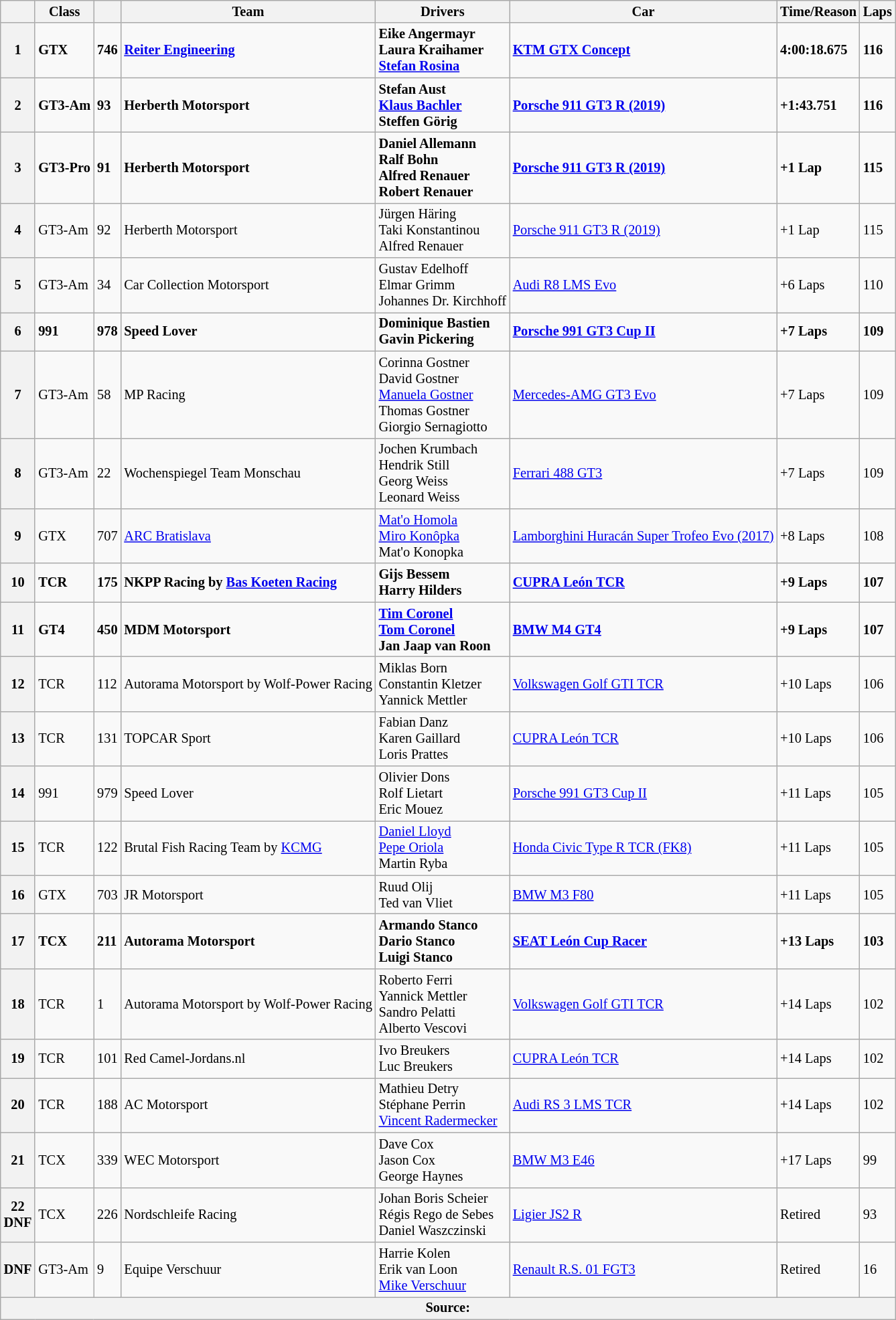<table class="wikitable" style="font-size: 85%;">
<tr>
<th></th>
<th>Class</th>
<th></th>
<th>Team</th>
<th>Drivers</th>
<th>Car</th>
<th>Time/Reason</th>
<th>Laps</th>
</tr>
<tr>
<th>1</th>
<td><strong>GTX</strong></td>
<td><strong>746</strong></td>
<td><strong> <a href='#'>Reiter Engineering</a></strong></td>
<td><strong> Eike Angermayr<br> Laura Kraihamer<br> <a href='#'>Stefan Rosina</a></strong></td>
<td><strong><a href='#'>KTM GTX Concept</a></strong></td>
<td><strong>4:00:18.675</strong></td>
<td><strong>116</strong></td>
</tr>
<tr>
<th>2</th>
<td><strong>GT3-Am</strong></td>
<td><strong>93</strong></td>
<td><strong> Herberth Motorsport</strong></td>
<td><strong> Stefan Aust<br> <a href='#'>Klaus Bachler</a><br> Steffen Görig</strong></td>
<td><strong><a href='#'>Porsche 911 GT3 R (2019)</a></strong></td>
<td><strong>+1:43.751</strong></td>
<td><strong>116</strong></td>
</tr>
<tr>
<th>3</th>
<td><strong>GT3-Pro</strong></td>
<td><strong>91</strong></td>
<td><strong> Herberth Motorsport</strong></td>
<td><strong> Daniel Allemann<br> Ralf Bohn<br> Alfred Renauer<br> Robert Renauer</strong></td>
<td><strong><a href='#'>Porsche 911 GT3 R (2019)</a></strong></td>
<td><strong>+1 Lap</strong></td>
<td><strong>115</strong></td>
</tr>
<tr>
<th>4</th>
<td>GT3-Am</td>
<td>92</td>
<td> Herberth Motorsport</td>
<td> Jürgen Häring<br> Taki Konstantinou<br> Alfred Renauer</td>
<td><a href='#'>Porsche 911 GT3 R (2019)</a></td>
<td>+1 Lap</td>
<td>115</td>
</tr>
<tr>
<th>5</th>
<td>GT3-Am</td>
<td>34</td>
<td> Car Collection Motorsport</td>
<td> Gustav Edelhoff<br> Elmar Grimm<br> Johannes Dr. Kirchhoff</td>
<td><a href='#'>Audi R8 LMS Evo</a></td>
<td>+6 Laps</td>
<td>110</td>
</tr>
<tr>
<th>6</th>
<td><strong>991</strong></td>
<td><strong>978</strong></td>
<td><strong> Speed Lover</strong></td>
<td><strong> Dominique Bastien<br> Gavin Pickering</strong></td>
<td><strong><a href='#'>Porsche 991 GT3 Cup II</a></strong></td>
<td><strong>+7 Laps</strong></td>
<td><strong>109</strong></td>
</tr>
<tr>
<th>7</th>
<td>GT3-Am</td>
<td>58</td>
<td> MP Racing</td>
<td> Corinna Gostner<br> David Gostner<br> <a href='#'>Manuela Gostner</a><br> Thomas Gostner<br> Giorgio Sernagiotto</td>
<td><a href='#'>Mercedes-AMG GT3 Evo</a></td>
<td>+7 Laps</td>
<td>109</td>
</tr>
<tr>
<th>8</th>
<td>GT3-Am</td>
<td>22</td>
<td> Wochenspiegel Team Monschau</td>
<td> Jochen Krumbach<br> Hendrik Still<br> Georg Weiss<br> Leonard Weiss</td>
<td><a href='#'>Ferrari 488 GT3</a></td>
<td>+7 Laps</td>
<td>109</td>
</tr>
<tr>
<th>9</th>
<td>GTX</td>
<td>707</td>
<td> <a href='#'>ARC Bratislava</a></td>
<td> <a href='#'>Mat'o Homola</a><br> <a href='#'>Miro Konôpka</a><br> Mat'o Konopka</td>
<td><a href='#'>Lamborghini Huracán Super Trofeo Evo (2017)</a></td>
<td>+8 Laps</td>
<td>108</td>
</tr>
<tr>
<th>10</th>
<td><strong>TCR</strong></td>
<td><strong>175</strong></td>
<td><strong> NKPP Racing by <a href='#'>Bas Koeten Racing</a></strong></td>
<td><strong> Gijs Bessem<br> Harry Hilders</strong></td>
<td><strong><a href='#'>CUPRA León TCR</a></strong></td>
<td><strong>+9 Laps</strong></td>
<td><strong>107</strong></td>
</tr>
<tr>
<th>11</th>
<td><strong>GT4</strong></td>
<td><strong>450</strong></td>
<td><strong> MDM Motorsport</strong></td>
<td><strong> <a href='#'>Tim Coronel</a><br> <a href='#'>Tom Coronel</a><br> Jan Jaap van Roon</strong></td>
<td><strong><a href='#'>BMW M4 GT4</a></strong></td>
<td><strong>+9 Laps</strong></td>
<td><strong>107</strong></td>
</tr>
<tr>
<th>12</th>
<td>TCR</td>
<td>112</td>
<td> Autorama Motorsport by Wolf-Power Racing</td>
<td> Miklas Born<br> Constantin Kletzer<br> Yannick Mettler</td>
<td><a href='#'>Volkswagen Golf GTI TCR</a></td>
<td>+10 Laps</td>
<td>106</td>
</tr>
<tr>
<th>13</th>
<td>TCR</td>
<td>131</td>
<td> TOPCAR Sport</td>
<td> Fabian Danz<br> Karen Gaillard<br> Loris Prattes</td>
<td><a href='#'>CUPRA León TCR</a></td>
<td>+10 Laps</td>
<td>106</td>
</tr>
<tr>
<th>14</th>
<td>991</td>
<td>979</td>
<td> Speed Lover</td>
<td> Olivier Dons<br> Rolf Lietart<br> Eric Mouez</td>
<td><a href='#'>Porsche 991 GT3 Cup II</a></td>
<td>+11 Laps</td>
<td>105</td>
</tr>
<tr>
<th>15</th>
<td>TCR</td>
<td>122</td>
<td> Brutal Fish Racing Team by <a href='#'>KCMG</a></td>
<td> <a href='#'>Daniel Lloyd</a><br> <a href='#'>Pepe Oriola</a><br> Martin Ryba</td>
<td><a href='#'>Honda Civic Type R TCR (FK8)</a></td>
<td>+11 Laps</td>
<td>105</td>
</tr>
<tr>
<th>16</th>
<td>GTX</td>
<td>703</td>
<td> JR Motorsport</td>
<td> Ruud Olij<br> Ted van Vliet</td>
<td><a href='#'>BMW M3 F80</a></td>
<td>+11 Laps</td>
<td>105</td>
</tr>
<tr>
<th>17</th>
<td><strong>TCX</strong></td>
<td><strong>211</strong></td>
<td><strong> Autorama Motorsport</strong></td>
<td><strong> Armando Stanco<br> Dario Stanco<br> Luigi Stanco</strong></td>
<td><strong><a href='#'>SEAT León Cup Racer</a></strong></td>
<td><strong>+13 Laps</strong></td>
<td><strong>103</strong></td>
</tr>
<tr>
<th>18</th>
<td>TCR</td>
<td>1</td>
<td> Autorama Motorsport by Wolf-Power Racing</td>
<td> Roberto Ferri<br> Yannick Mettler<br> Sandro Pelatti<br> Alberto Vescovi</td>
<td><a href='#'>Volkswagen Golf GTI TCR</a></td>
<td>+14 Laps</td>
<td>102</td>
</tr>
<tr>
<th>19</th>
<td>TCR</td>
<td>101</td>
<td> Red Camel-Jordans.nl</td>
<td> Ivo Breukers<br> Luc Breukers</td>
<td><a href='#'>CUPRA León TCR</a></td>
<td>+14 Laps</td>
<td>102</td>
</tr>
<tr>
<th>20</th>
<td>TCR</td>
<td>188</td>
<td> AC Motorsport</td>
<td> Mathieu Detry<br> Stéphane Perrin<br> <a href='#'>Vincent Radermecker</a></td>
<td><a href='#'>Audi RS 3 LMS TCR</a></td>
<td>+14 Laps</td>
<td>102</td>
</tr>
<tr>
<th>21</th>
<td>TCX</td>
<td>339</td>
<td> WEC Motorsport</td>
<td> Dave Cox<br> Jason Cox<br> George Haynes</td>
<td><a href='#'>BMW M3 E46</a></td>
<td>+17 Laps</td>
<td>99</td>
</tr>
<tr>
<th>22<br>DNF</th>
<td>TCX</td>
<td>226</td>
<td> Nordschleife Racing</td>
<td> Johan Boris Scheier<br> Régis Rego de Sebes<br> Daniel Waszczinski</td>
<td><a href='#'>Ligier JS2 R</a></td>
<td>Retired</td>
<td>93</td>
</tr>
<tr>
<th>DNF</th>
<td>GT3-Am</td>
<td>9</td>
<td> Equipe Verschuur</td>
<td> Harrie Kolen<br> Erik van Loon<br> <a href='#'>Mike Verschuur</a></td>
<td><a href='#'>Renault R.S. 01 FGT3</a></td>
<td>Retired</td>
<td>16</td>
</tr>
<tr>
<th colspan=8>Source:</th>
</tr>
</table>
